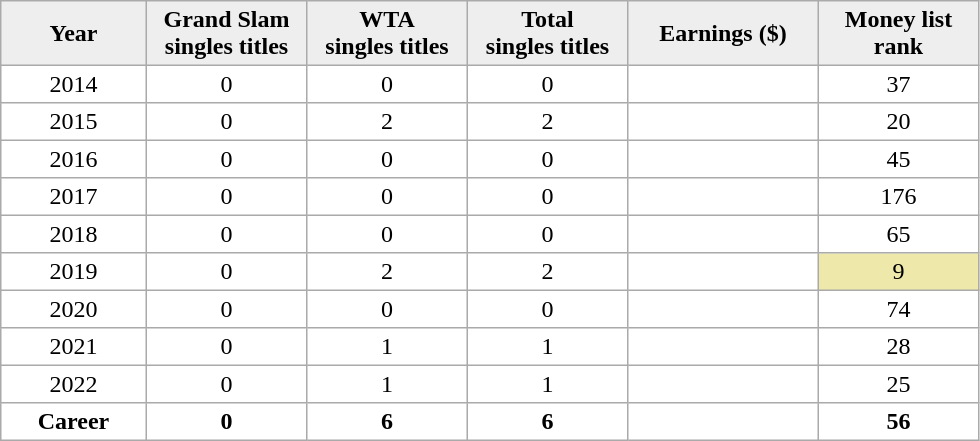<table cellpadding=3 cellspacing=0 border=1 style=border:#aaa;solid:1px;border-collapse:collapse;text-align:center;>
<tr style=background:#eee;font-weight:bold>
<td width="90">Year</td>
<td width="100">Grand Slam <br>singles titles</td>
<td width="100">WTA <br>singles titles</td>
<td width="100">Total <br>singles titles</td>
<td width="120">Earnings ($)</td>
<td width="100">Money list rank</td>
</tr>
<tr>
<td>2014</td>
<td>0</td>
<td>0</td>
<td>0</td>
<td align="right"></td>
<td>37</td>
</tr>
<tr>
<td>2015</td>
<td>0</td>
<td>2</td>
<td>2</td>
<td align="right"></td>
<td>20</td>
</tr>
<tr>
<td>2016</td>
<td>0</td>
<td>0</td>
<td>0</td>
<td align="right"></td>
<td>45</td>
</tr>
<tr>
<td>2017</td>
<td>0</td>
<td>0</td>
<td>0</td>
<td align="right"></td>
<td>176</td>
</tr>
<tr>
<td>2018</td>
<td>0</td>
<td>0</td>
<td>0</td>
<td align="right"></td>
<td>65</td>
</tr>
<tr>
<td>2019</td>
<td>0</td>
<td>2</td>
<td>2</td>
<td align="right"></td>
<td bgcolor=eee8aa>9</td>
</tr>
<tr>
<td>2020</td>
<td>0</td>
<td>0</td>
<td>0</td>
<td align="right"></td>
<td>74</td>
</tr>
<tr>
<td>2021</td>
<td>0</td>
<td>1</td>
<td>1</td>
<td align="right"></td>
<td>28</td>
</tr>
<tr>
<td>2022</td>
<td>0</td>
<td>1</td>
<td>1</td>
<td align=right></td>
<td>25</td>
</tr>
<tr style="font-weight:bold;">
<td>Career</td>
<td>0</td>
<td>6</td>
<td>6</td>
<td align="right"></td>
<td>56</td>
</tr>
</table>
